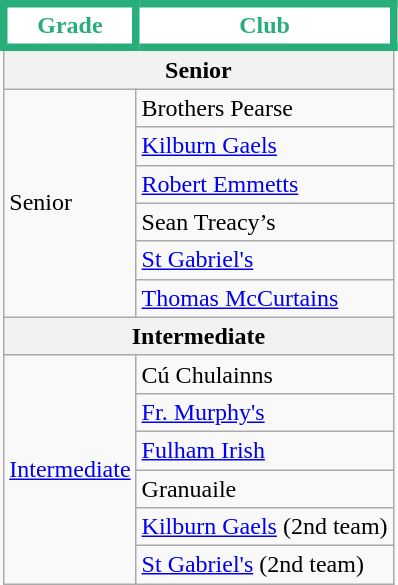<table class="wikitable sortable">
<tr>
<th style="background:white;color:#28AE7B;border:5px solid #28AE7B">Grade</th>
<th style="background:white;color:#28AE7B;border:5px solid #28AE7B">Club</th>
</tr>
<tr>
<th colspan="2">Senior</th>
</tr>
<tr>
<td rowspan="6">Senior</td>
<td> Brothers Pearse</td>
</tr>
<tr>
<td> <a href='#'>Kilburn Gaels</a></td>
</tr>
<tr>
<td> <a href='#'>Robert Emmetts</a></td>
</tr>
<tr>
<td> Sean Treacy’s</td>
</tr>
<tr>
<td> <a href='#'>St Gabriel's</a></td>
</tr>
<tr>
<td> <a href='#'>Thomas McCurtains</a></td>
</tr>
<tr>
<th colspan="2">Intermediate</th>
</tr>
<tr>
<td rowspan="6"><a href='#'>Intermediate</a></td>
<td> Cú Chulainns</td>
</tr>
<tr>
<td> <a href='#'>Fr. Murphy's</a></td>
</tr>
<tr>
<td> <a href='#'>Fulham Irish</a></td>
</tr>
<tr>
<td> Granuaile</td>
</tr>
<tr>
<td> <a href='#'>Kilburn Gaels</a> (2nd team)</td>
</tr>
<tr>
<td> <a href='#'>St Gabriel's</a> (2nd team)</td>
</tr>
</table>
